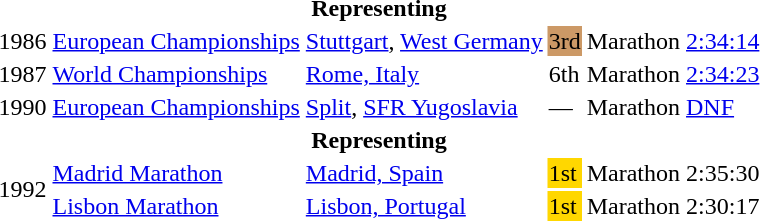<table>
<tr>
<th colspan="6">Representing </th>
</tr>
<tr>
<td>1986</td>
<td><a href='#'>European Championships</a></td>
<td><a href='#'>Stuttgart</a>, <a href='#'>West Germany</a></td>
<td bgcolor="cc9966">3rd</td>
<td>Marathon</td>
<td><a href='#'>2:34:14</a></td>
</tr>
<tr>
<td>1987</td>
<td><a href='#'>World Championships</a></td>
<td><a href='#'>Rome, Italy</a></td>
<td>6th</td>
<td>Marathon</td>
<td><a href='#'>2:34:23</a></td>
</tr>
<tr>
<td>1990</td>
<td><a href='#'>European Championships</a></td>
<td><a href='#'>Split</a>, <a href='#'>SFR Yugoslavia</a></td>
<td>—</td>
<td>Marathon</td>
<td><a href='#'>DNF</a></td>
</tr>
<tr>
<th colspan="6">Representing </th>
</tr>
<tr>
<td rowspan=2>1992</td>
<td><a href='#'>Madrid Marathon</a></td>
<td><a href='#'>Madrid, Spain</a></td>
<td bgcolor="gold">1st</td>
<td>Marathon</td>
<td>2:35:30</td>
</tr>
<tr>
<td><a href='#'>Lisbon Marathon</a></td>
<td><a href='#'>Lisbon, Portugal</a></td>
<td bgcolor="gold">1st</td>
<td>Marathon</td>
<td>2:30:17</td>
</tr>
</table>
